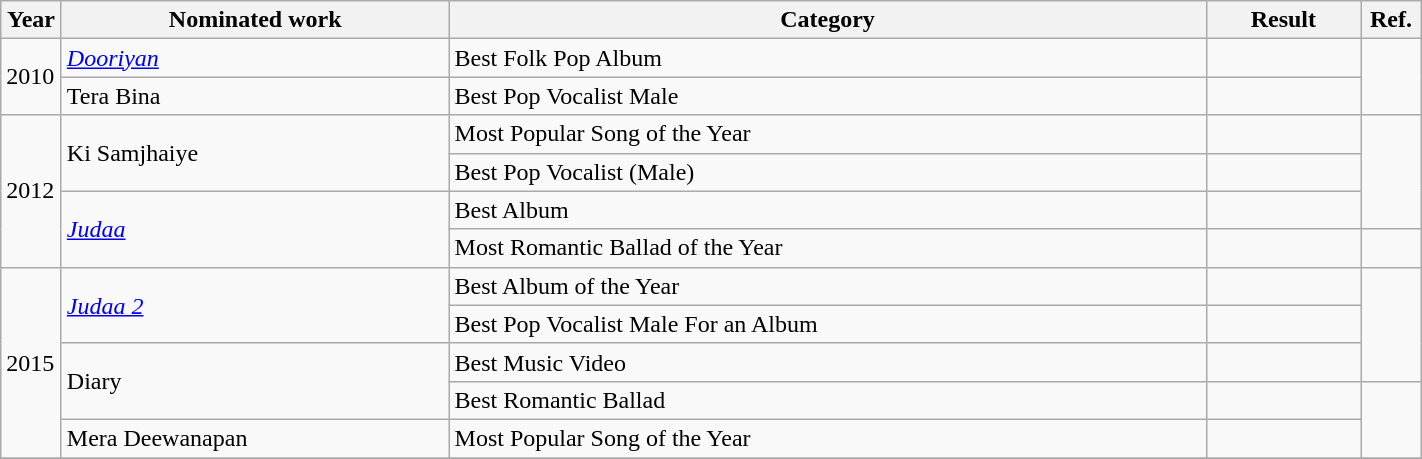<table class="wikitable sortable" width=75%>
<tr>
<th width = 33px>Year</th>
<th>Nominated work</th>
<th>Category</th>
<th>Result</th>
<th width = 33px>Ref.</th>
</tr>
<tr>
<td rowspan="2">2010</td>
<td><em><a href='#'>Dooriyan</a></em></td>
<td>Best Folk Pop Album</td>
<td></td>
<td rowspan="2"></td>
</tr>
<tr>
<td>Tera Bina</td>
<td>Best Pop Vocalist Male</td>
<td></td>
</tr>
<tr>
<td rowspan="4">2012</td>
<td rowspan="2">Ki Samjhaiye</td>
<td>Most Popular Song of the Year</td>
<td></td>
<td rowspan="3"></td>
</tr>
<tr>
<td>Best Pop Vocalist (Male)</td>
<td></td>
</tr>
<tr>
<td rowspan="2"><em><a href='#'>Judaa</a></em></td>
<td>Best Album</td>
<td></td>
</tr>
<tr>
<td>Most Romantic Ballad of the Year</td>
<td></td>
<td></td>
</tr>
<tr>
<td rowspan="5">2015</td>
<td rowspan="2"><em><a href='#'>Judaa 2</a></em></td>
<td>Best Album of the Year</td>
<td></td>
<td rowspan="3"></td>
</tr>
<tr>
<td>Best Pop Vocalist Male For an Album</td>
<td></td>
</tr>
<tr>
<td rowspan="2">Diary</td>
<td>Best Music Video</td>
<td></td>
</tr>
<tr>
<td>Best Romantic Ballad</td>
<td></td>
<td rowspan="2"></td>
</tr>
<tr>
<td>Mera Deewanapan</td>
<td>Most Popular Song of the Year</td>
<td></td>
</tr>
<tr>
</tr>
</table>
